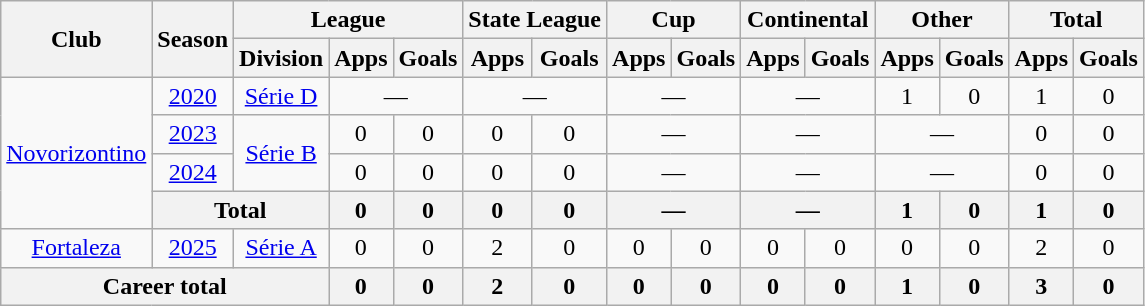<table class="wikitable" style="text-align: center;">
<tr>
<th rowspan="2">Club</th>
<th rowspan="2">Season</th>
<th colspan="3">League</th>
<th colspan="2">State League</th>
<th colspan="2">Cup</th>
<th colspan="2">Continental</th>
<th colspan="2">Other</th>
<th colspan="2">Total</th>
</tr>
<tr>
<th>Division</th>
<th>Apps</th>
<th>Goals</th>
<th>Apps</th>
<th>Goals</th>
<th>Apps</th>
<th>Goals</th>
<th>Apps</th>
<th>Goals</th>
<th>Apps</th>
<th>Goals</th>
<th>Apps</th>
<th>Goals</th>
</tr>
<tr>
<td rowspan="4" valign="center"><a href='#'>Novorizontino</a></td>
<td><a href='#'>2020</a></td>
<td><a href='#'>Série D</a></td>
<td colspan="2">—</td>
<td colspan="2">—</td>
<td colspan="2">—</td>
<td colspan="2">—</td>
<td>1</td>
<td>0</td>
<td>1</td>
<td>0</td>
</tr>
<tr>
<td><a href='#'>2023</a></td>
<td rowspan="2"><a href='#'>Série B</a></td>
<td>0</td>
<td>0</td>
<td>0</td>
<td>0</td>
<td colspan="2">—</td>
<td colspan="2">—</td>
<td colspan="2">—</td>
<td>0</td>
<td>0</td>
</tr>
<tr>
<td><a href='#'>2024</a></td>
<td>0</td>
<td>0</td>
<td>0</td>
<td>0</td>
<td colspan="2">—</td>
<td colspan="2">—</td>
<td colspan="2">—</td>
<td>0</td>
<td>0</td>
</tr>
<tr>
<th colspan="2">Total</th>
<th>0</th>
<th>0</th>
<th>0</th>
<th>0</th>
<th colspan="2">—</th>
<th colspan="2">—</th>
<th>1</th>
<th>0</th>
<th>1</th>
<th>0</th>
</tr>
<tr>
<td valign="center"><a href='#'>Fortaleza</a></td>
<td><a href='#'>2025</a></td>
<td><a href='#'>Série A</a></td>
<td>0</td>
<td>0</td>
<td>2</td>
<td>0</td>
<td>0</td>
<td>0</td>
<td>0</td>
<td>0</td>
<td>0</td>
<td>0</td>
<td>2</td>
<td>0</td>
</tr>
<tr>
<th colspan="3"><strong>Career total</strong></th>
<th>0</th>
<th>0</th>
<th>2</th>
<th>0</th>
<th>0</th>
<th>0</th>
<th>0</th>
<th>0</th>
<th>1</th>
<th>0</th>
<th>3</th>
<th>0</th>
</tr>
</table>
